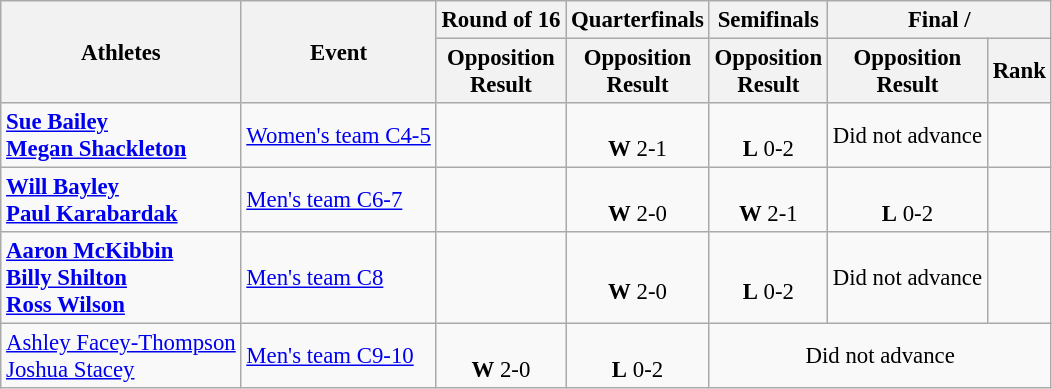<table class=wikitable style="font-size:95%">
<tr>
<th rowspan="2">Athletes</th>
<th rowspan="2">Event</th>
<th>Round of 16</th>
<th>Quarterfinals</th>
<th>Semifinals</th>
<th colspan="2">Final / </th>
</tr>
<tr>
<th>Opposition<br>Result</th>
<th>Opposition<br>Result</th>
<th>Opposition<br>Result</th>
<th>Opposition<br>Result</th>
<th>Rank</th>
</tr>
<tr align=center>
<td align=left><strong><a href='#'>Sue Bailey</a></strong><br><strong><a href='#'>Megan Shackleton</a></strong></td>
<td align=left><a href='#'>Women's team C4-5</a></td>
<td></td>
<td><br> <strong>W</strong> 2-1</td>
<td><br> <strong>L</strong> 0-2</td>
<td>Did not advance</td>
<td></td>
</tr>
<tr align=center>
<td align=left><strong><a href='#'>Will Bayley</a></strong><br><strong><a href='#'>Paul Karabardak</a></strong></td>
<td align=left><a href='#'>Men's team C6-7</a></td>
<td></td>
<td><br> <strong>W</strong> 2-0</td>
<td><br> <strong>W</strong> 2-1</td>
<td><br> <strong>L</strong> 0-2</td>
<td></td>
</tr>
<tr align=center>
<td align=left><strong><a href='#'>Aaron McKibbin</a></strong><br><strong><a href='#'>Billy Shilton</a></strong><br><strong><a href='#'>Ross Wilson</a></strong></td>
<td align=left><a href='#'>Men's team C8</a></td>
<td></td>
<td><br> <strong>W</strong> 2-0</td>
<td><br> <strong>L</strong> 0-2</td>
<td>Did not advance</td>
<td></td>
</tr>
<tr align=center>
<td align=left><a href='#'>Ashley Facey-Thompson</a><br><a href='#'>Joshua Stacey</a></td>
<td align=left><a href='#'>Men's team C9-10</a></td>
<td><br> <strong>W</strong> 2-0</td>
<td><br> <strong>L</strong> 0-2</td>
<td colspan=3>Did not advance</td>
</tr>
</table>
